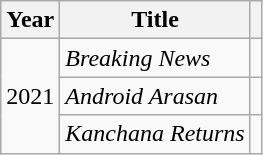<table class="wikitable sortable">
<tr>
<th scope="col">Year</th>
<th scope="col">Title</th>
<th scope="col" class="unsortable"></th>
</tr>
<tr>
<td rowspan="3">2021</td>
<td><em>Breaking News</em></td>
<td></td>
</tr>
<tr>
<td><em>Android Arasan</em></td>
<td></td>
</tr>
<tr>
<td><em>Kanchana Returns</em></td>
<td></td>
</tr>
</table>
